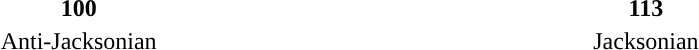<table style="width:60%; text-align:center">
<tr>
<td style="background:"><strong>100</strong></td>
<td style="background:"><strong>113</strong></td>
</tr>
<tr>
<td>Anti-Jacksonian</td>
<td>Jacksonian</td>
</tr>
</table>
